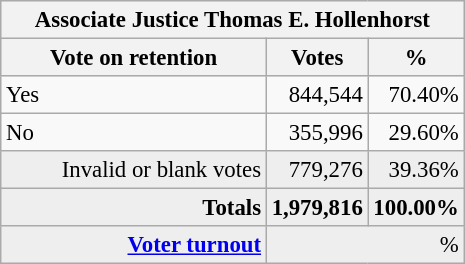<table class="wikitable" style="font-size: 95%;">
<tr style="background-color:#E9E9E9">
<th colspan=7>Associate Justice Thomas E. Hollenhorst</th>
</tr>
<tr style="background-color:#E9E9E9">
<th style="width: 170px">Vote on retention</th>
<th style="width: 50px">Votes</th>
<th style="width: 40px">%</th>
</tr>
<tr>
<td>Yes</td>
<td align="right">844,544</td>
<td align="right">70.40%</td>
</tr>
<tr>
<td>No</td>
<td align="right">355,996</td>
<td align="right">29.60%</td>
</tr>
<tr bgcolor="#EEEEEE">
<td align="right">Invalid or blank votes</td>
<td align="right">779,276</td>
<td align="right">39.36%</td>
</tr>
<tr bgcolor="#EEEEEE">
<td align="right"><strong>Totals</strong></td>
<td align="right"><strong>1,979,816</strong></td>
<td align="right"><strong>100.00%</strong></td>
</tr>
<tr bgcolor="#EEEEEE">
<td align="right"><strong><a href='#'>Voter turnout</a></strong></td>
<td colspan="2" align="right">%</td>
</tr>
</table>
